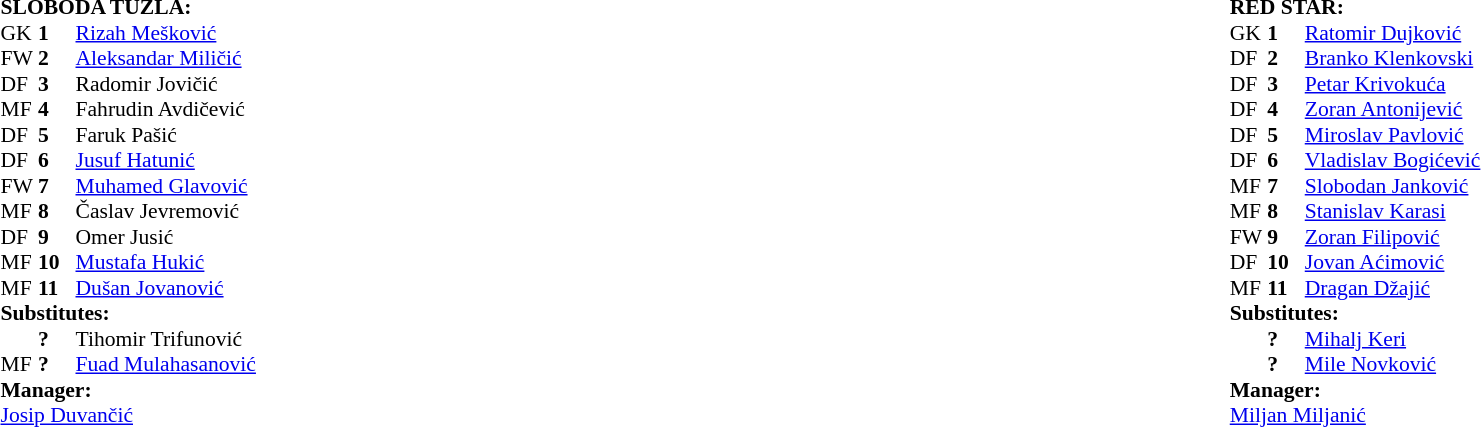<table width="100%">
<tr>
<td valign="top" width="50%"><br><table style="font-size: 90%" cellspacing="0" cellpadding="0">
<tr>
<td colspan="4"><strong>SLOBODA TUZLA:</strong></td>
</tr>
<tr>
<th width="25"></th>
<th width="25"></th>
<th width="200"></th>
<th></th>
</tr>
<tr>
<td>GK</td>
<td><strong>1</strong></td>
<td> <a href='#'>Rizah Mešković</a></td>
</tr>
<tr>
<td>FW</td>
<td><strong>2</strong></td>
<td> <a href='#'>Aleksandar Miličić</a></td>
</tr>
<tr>
<td>DF</td>
<td><strong>3</strong></td>
<td> Radomir Jovičić</td>
</tr>
<tr>
<td>MF</td>
<td><strong>4</strong></td>
<td> Fahrudin Avdičević</td>
</tr>
<tr>
<td>DF</td>
<td><strong>5</strong></td>
<td> Faruk Pašić</td>
</tr>
<tr>
<td>DF</td>
<td><strong>6</strong></td>
<td> <a href='#'>Jusuf Hatunić</a></td>
</tr>
<tr>
<td>FW</td>
<td><strong>7</strong></td>
<td> <a href='#'>Muhamed Glavović</a></td>
<td></td>
</tr>
<tr>
<td>MF</td>
<td><strong>8</strong></td>
<td> Časlav Jevremović</td>
<td></td>
</tr>
<tr>
<td>DF</td>
<td><strong>9</strong></td>
<td> Omer Jusić</td>
</tr>
<tr>
<td>MF</td>
<td><strong>10</strong></td>
<td> <a href='#'>Mustafa Hukić</a></td>
</tr>
<tr>
<td>MF</td>
<td><strong>11</strong></td>
<td> <a href='#'>Dušan Jovanović</a></td>
</tr>
<tr>
<td colspan=4><strong>Substitutes:</strong></td>
</tr>
<tr>
<td></td>
<td><strong>?</strong></td>
<td> Tihomir Trifunović</td>
<td></td>
</tr>
<tr>
<td>MF</td>
<td><strong>?</strong></td>
<td> <a href='#'>Fuad Mulahasanović</a></td>
<td></td>
</tr>
<tr>
<td colspan=4><strong>Manager:</strong></td>
</tr>
<tr>
<td colspan="4"> <a href='#'>Josip Duvančić</a></td>
</tr>
</table>
</td>
<td valign="top" width="50%"><br><table style="font-size: 90%" cellspacing="0" cellpadding="0" align="center">
<tr>
<td colspan="4"><strong>RED STAR:</strong></td>
</tr>
<tr>
<th width="25"></th>
<th width="25"></th>
<th width="200"></th>
<th></th>
</tr>
<tr>
<td>GK</td>
<td><strong>1</strong></td>
<td> <a href='#'>Ratomir Dujković</a></td>
</tr>
<tr>
<td>DF</td>
<td><strong>2</strong></td>
<td> <a href='#'>Branko Klenkovski</a></td>
</tr>
<tr>
<td>DF</td>
<td><strong>3</strong></td>
<td> <a href='#'>Petar Krivokuća</a></td>
</tr>
<tr>
<td>DF</td>
<td><strong>4</strong></td>
<td> <a href='#'>Zoran Antonijević</a></td>
</tr>
<tr>
<td>DF</td>
<td><strong>5</strong></td>
<td> <a href='#'>Miroslav Pavlović</a></td>
<td></td>
</tr>
<tr>
<td>DF</td>
<td><strong>6</strong></td>
<td> <a href='#'>Vladislav Bogićević</a></td>
</tr>
<tr>
<td>MF</td>
<td><strong>7</strong></td>
<td> <a href='#'>Slobodan Janković</a></td>
<td></td>
</tr>
<tr>
<td>MF</td>
<td><strong>8</strong></td>
<td> <a href='#'>Stanislav Karasi</a></td>
</tr>
<tr>
<td>FW</td>
<td><strong>9</strong></td>
<td> <a href='#'>Zoran Filipović</a></td>
</tr>
<tr>
<td>DF</td>
<td><strong>10</strong></td>
<td> <a href='#'>Jovan Aćimović</a></td>
</tr>
<tr>
<td>MF</td>
<td><strong>11</strong></td>
<td> <a href='#'>Dragan Džajić</a></td>
</tr>
<tr>
<td colspan=4><strong>Substitutes:</strong></td>
</tr>
<tr>
<td></td>
<td><strong>?</strong></td>
<td> <a href='#'>Mihalj Keri</a></td>
<td></td>
</tr>
<tr>
<td></td>
<td><strong>?</strong></td>
<td> <a href='#'>Mile Novković</a></td>
<td></td>
</tr>
<tr>
<td colspan=4><strong>Manager:</strong></td>
</tr>
<tr>
<td colspan="4"> <a href='#'>Miljan Miljanić</a></td>
</tr>
</table>
</td>
</tr>
</table>
